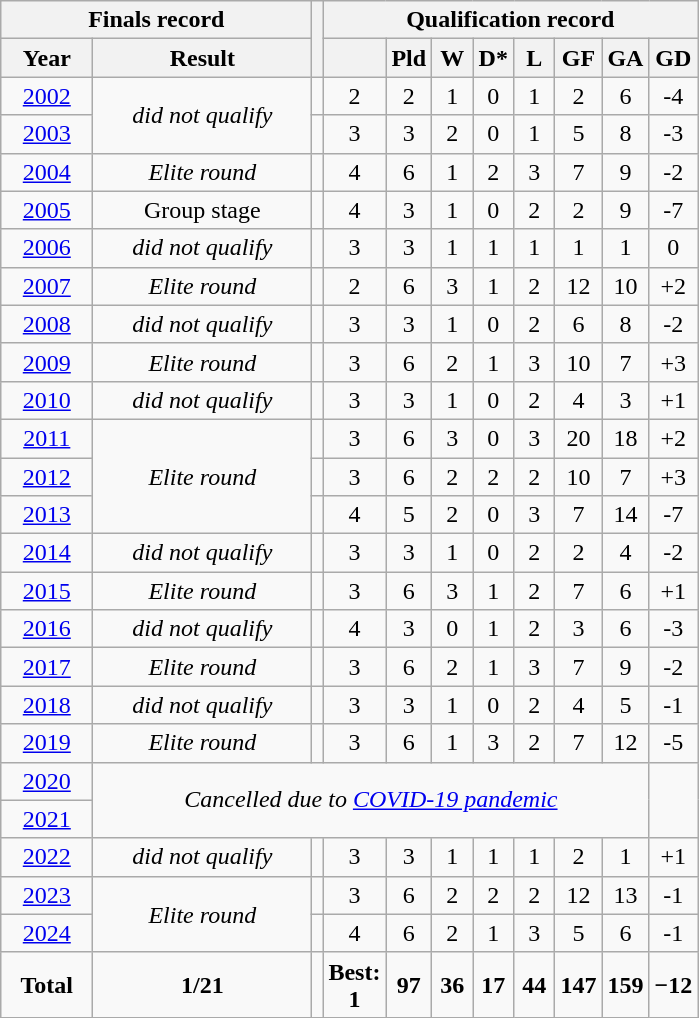<table class="wikitable" style="text-align: center;">
<tr>
<th colspan=2 width="200">Finals record</th>
<th rowspan=2></th>
<th colspan=8>Qualification record</th>
</tr>
<tr>
<th>Year</th>
<th>Result</th>
<th width=20></th>
<th width=20>Pld</th>
<th width=20>W</th>
<th width=20>D*</th>
<th width=20>L</th>
<th width=20>GF</th>
<th width=20>GA</th>
<th width=25>GD</th>
</tr>
<tr>
<td> <a href='#'>2002</a></td>
<td rowspan="2"><em>did not qualify</em></td>
<td></td>
<td>2</td>
<td>2</td>
<td>1</td>
<td>0</td>
<td>1</td>
<td>2</td>
<td>6</td>
<td>-4</td>
</tr>
<tr>
<td> <a href='#'>2003</a></td>
<td></td>
<td>3</td>
<td>3</td>
<td>2</td>
<td>0</td>
<td>1</td>
<td>5</td>
<td>8</td>
<td>-3</td>
</tr>
<tr>
<td> <a href='#'>2004</a></td>
<td><em>Elite round</em></td>
<td></td>
<td>4</td>
<td>6</td>
<td>1</td>
<td>2</td>
<td>3</td>
<td>7</td>
<td>9</td>
<td>-2</td>
</tr>
<tr>
<td> <a href='#'>2005</a></td>
<td>Group stage</td>
<td></td>
<td>4</td>
<td>3</td>
<td>1</td>
<td>0</td>
<td>2</td>
<td>2</td>
<td>9</td>
<td>-7</td>
</tr>
<tr>
<td> <a href='#'>2006</a></td>
<td rowspan="1"><em>did not qualify</em></td>
<td></td>
<td>3</td>
<td>3</td>
<td>1</td>
<td>1</td>
<td>1</td>
<td>1</td>
<td>1</td>
<td>0</td>
</tr>
<tr>
<td> <a href='#'>2007</a></td>
<td><em>Elite round</em></td>
<td></td>
<td>2</td>
<td>6</td>
<td>3</td>
<td>1</td>
<td>2</td>
<td>12</td>
<td>10</td>
<td>+2</td>
</tr>
<tr>
<td> <a href='#'>2008</a></td>
<td rowspan="1"><em>did not qualify</em></td>
<td></td>
<td>3</td>
<td>3</td>
<td>1</td>
<td>0</td>
<td>2</td>
<td>6</td>
<td>8</td>
<td>-2</td>
</tr>
<tr>
<td> <a href='#'>2009</a></td>
<td><em>Elite round</em></td>
<td></td>
<td>3</td>
<td>6</td>
<td>2</td>
<td>1</td>
<td>3</td>
<td>10</td>
<td>7</td>
<td>+3</td>
</tr>
<tr>
<td> <a href='#'>2010</a></td>
<td rowspan="1"><em>did not qualify</em></td>
<td></td>
<td>3</td>
<td>3</td>
<td>1</td>
<td>0</td>
<td>2</td>
<td>4</td>
<td>3</td>
<td>+1</td>
</tr>
<tr>
<td> <a href='#'>2011</a></td>
<td rowspan="3"><em>Elite round</em></td>
<td></td>
<td>3</td>
<td>6</td>
<td>3</td>
<td>0</td>
<td>3</td>
<td>20</td>
<td>18</td>
<td>+2</td>
</tr>
<tr>
<td> <a href='#'>2012</a></td>
<td></td>
<td>3</td>
<td>6</td>
<td>2</td>
<td>2</td>
<td>2</td>
<td>10</td>
<td>7</td>
<td>+3</td>
</tr>
<tr>
<td> <a href='#'>2013</a></td>
<td></td>
<td>4</td>
<td>5</td>
<td>2</td>
<td>0</td>
<td>3</td>
<td>7</td>
<td>14</td>
<td>-7</td>
</tr>
<tr>
<td> <a href='#'>2014</a></td>
<td rowspan="1"><em>did not qualify</em></td>
<td></td>
<td>3</td>
<td>3</td>
<td>1</td>
<td>0</td>
<td>2</td>
<td>2</td>
<td>4</td>
<td>-2</td>
</tr>
<tr>
<td> <a href='#'>2015</a></td>
<td><em>Elite round</em></td>
<td></td>
<td>3</td>
<td>6</td>
<td>3</td>
<td>1</td>
<td>2</td>
<td>7</td>
<td>6</td>
<td>+1</td>
</tr>
<tr>
<td> <a href='#'>2016</a></td>
<td rowspan="1"><em>did not qualify</em></td>
<td></td>
<td>4</td>
<td>3</td>
<td>0</td>
<td>1</td>
<td>2</td>
<td>3</td>
<td>6</td>
<td>-3</td>
</tr>
<tr>
<td> <a href='#'>2017</a></td>
<td><em>Elite round</em></td>
<td></td>
<td>3</td>
<td>6</td>
<td>2</td>
<td>1</td>
<td>3</td>
<td>7</td>
<td>9</td>
<td>-2</td>
</tr>
<tr>
<td> <a href='#'>2018</a></td>
<td><em>did not qualify</em></td>
<td></td>
<td>3</td>
<td>3</td>
<td>1</td>
<td>0</td>
<td>2</td>
<td>4</td>
<td>5</td>
<td>-1</td>
</tr>
<tr>
<td> <a href='#'>2019</a></td>
<td><em>Elite round</em></td>
<td></td>
<td>3</td>
<td>6</td>
<td>1</td>
<td>3</td>
<td>2</td>
<td>7</td>
<td>12</td>
<td>-5</td>
</tr>
<tr>
<td> <a href='#'>2020</a></td>
<td rowspan=2 colspan=9><em>Cancelled due to <a href='#'>COVID-19 pandemic</a></em></td>
</tr>
<tr>
<td> <a href='#'>2021</a></td>
</tr>
<tr>
<td> <a href='#'>2022</a></td>
<td><em>did not qualify</em></td>
<td></td>
<td>3</td>
<td>3</td>
<td>1</td>
<td>1</td>
<td>1</td>
<td>2</td>
<td>1</td>
<td>+1</td>
</tr>
<tr>
<td> <a href='#'>2023</a></td>
<td rowspan="2"><em>Elite round</em></td>
<td></td>
<td>3</td>
<td>6</td>
<td>2</td>
<td>2</td>
<td>2</td>
<td>12</td>
<td>13</td>
<td>-1</td>
</tr>
<tr>
<td> <a href='#'>2024</a></td>
<td></td>
<td>4</td>
<td>6</td>
<td>2</td>
<td>1</td>
<td>3</td>
<td>5</td>
<td>6</td>
<td>-1</td>
</tr>
<tr>
<td><strong>Total</strong></td>
<td><strong>1/21</strong></td>
<td></td>
<td><strong>Best: 1</strong></td>
<td><strong>97</strong></td>
<td><strong>36</strong></td>
<td><strong>17</strong></td>
<td><strong>44</strong></td>
<td><strong>147</strong></td>
<td><strong>159</strong></td>
<td><strong>−12</strong></td>
</tr>
</table>
